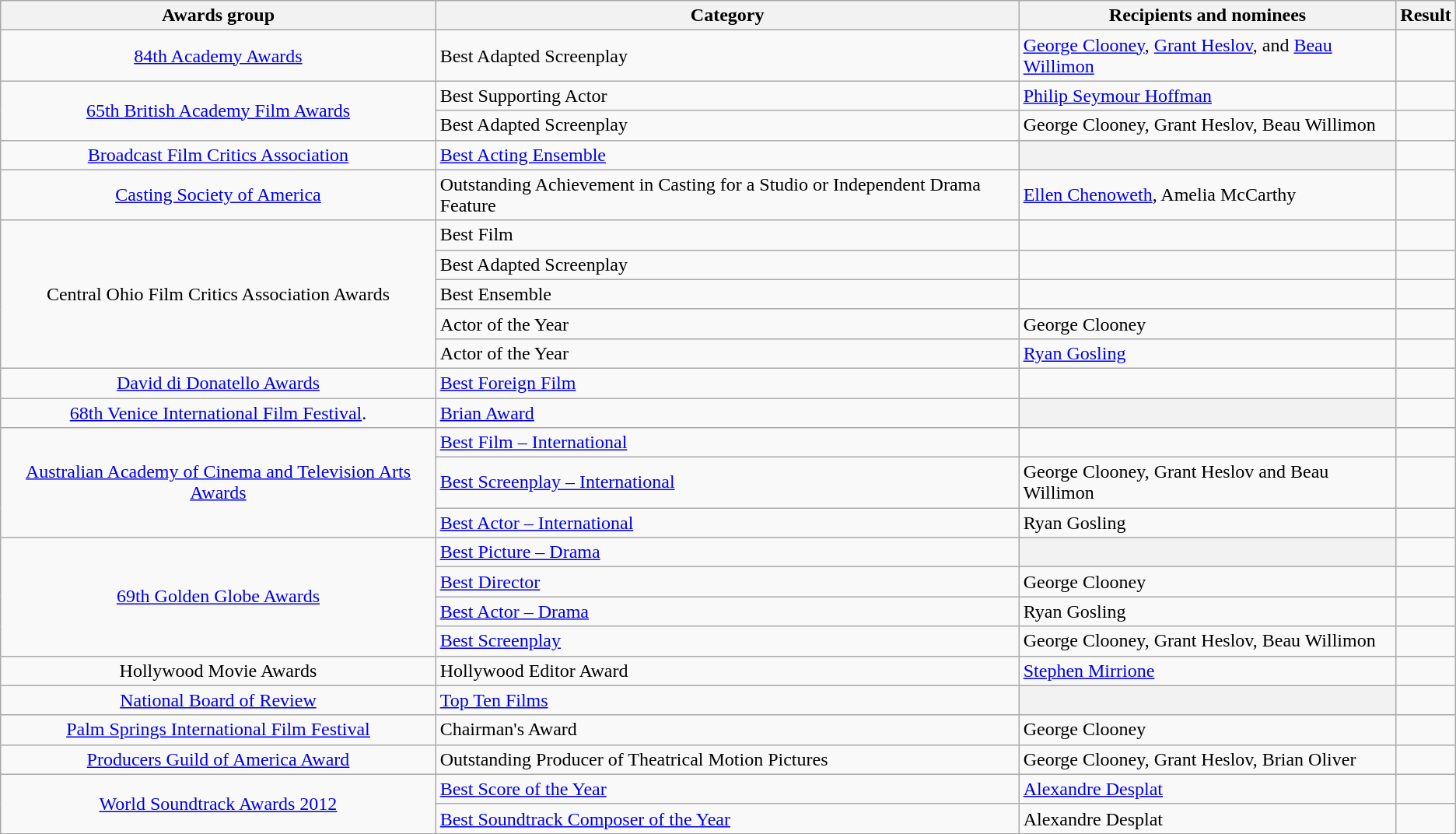<table class="wikitable">
<tr>
<th>Awards group</th>
<th>Category</th>
<th>Recipients and nominees</th>
<th>Result</th>
</tr>
<tr>
<td style="text-align:center;"><a href='#'>84th Academy Awards</a></td>
<td>Best Adapted Screenplay</td>
<td><a href='#'>George Clooney</a>, <a href='#'>Grant Heslov</a>, and <a href='#'>Beau Willimon</a></td>
<td></td>
</tr>
<tr>
<td rowspan="2" style="text-align:center;"><a href='#'>65th British Academy Film Awards</a></td>
<td>Best Supporting Actor</td>
<td><a href='#'>Philip Seymour Hoffman</a></td>
<td></td>
</tr>
<tr>
<td>Best Adapted Screenplay</td>
<td>George Clooney, Grant Heslov, Beau Willimon</td>
<td></td>
</tr>
<tr>
<td style="text-align:center;"><a href='#'>Broadcast Film Critics Association</a></td>
<td><a href='#'>Best Acting Ensemble</a></td>
<th></th>
<td></td>
</tr>
<tr>
<td style="text-align:center;"><a href='#'>Casting Society of America</a></td>
<td>Outstanding Achievement in Casting for a Studio or Independent Drama Feature</td>
<td><a href='#'>Ellen Chenoweth</a>, Amelia McCarthy</td>
<td></td>
</tr>
<tr>
<td rowspan="5" style="text-align:center;">Central Ohio Film Critics Association Awards</td>
<td>Best Film</td>
<td></td>
<td></td>
</tr>
<tr>
<td>Best Adapted Screenplay</td>
<td></td>
<td></td>
</tr>
<tr>
<td>Best Ensemble</td>
<td></td>
<td></td>
</tr>
<tr>
<td>Actor of the Year</td>
<td>George Clooney </td>
<td></td>
</tr>
<tr>
<td>Actor of the Year</td>
<td><a href='#'>Ryan Gosling</a> </td>
<td></td>
</tr>
<tr>
<td style="text-align:center;"><a href='#'>David di Donatello Awards</a></td>
<td><a href='#'>Best Foreign Film</a></td>
<td></td>
<td></td>
</tr>
<tr>
<td style="text-align:center;"><a href='#'>68th Venice International Film Festival</a>.</td>
<td><a href='#'>Brian Award</a></td>
<th></th>
<td></td>
</tr>
<tr>
<td rowspan="3" style="text-align:center;"><a href='#'>Australian Academy of Cinema and Television Arts Awards</a></td>
<td><a href='#'>Best Film – International</a></td>
<td></td>
<td></td>
</tr>
<tr>
<td><a href='#'>Best Screenplay – International</a></td>
<td>George Clooney, Grant Heslov and Beau Willimon</td>
<td></td>
</tr>
<tr>
<td><a href='#'>Best Actor – International</a></td>
<td>Ryan Gosling</td>
<td></td>
</tr>
<tr>
<td rowspan="4" style="text-align:center;"><a href='#'>69th Golden Globe Awards</a></td>
<td><a href='#'>Best Picture – Drama</a></td>
<th></th>
<td></td>
</tr>
<tr>
<td><a href='#'>Best Director</a></td>
<td>George Clooney</td>
<td></td>
</tr>
<tr>
<td><a href='#'>Best Actor – Drama</a></td>
<td>Ryan Gosling</td>
<td></td>
</tr>
<tr>
<td><a href='#'>Best Screenplay</a></td>
<td>George Clooney, Grant Heslov, Beau Willimon</td>
<td></td>
</tr>
<tr>
<td style="text-align:center;">Hollywood Movie Awards</td>
<td>Hollywood Editor Award</td>
<td><a href='#'>Stephen Mirrione</a></td>
<td></td>
</tr>
<tr>
<td style="text-align:center;"><a href='#'>National Board of Review</a></td>
<td><a href='#'>Top Ten Films</a></td>
<th></th>
<td></td>
</tr>
<tr>
<td style="text-align:center;"><a href='#'>Palm Springs International Film Festival</a></td>
<td>Chairman's Award</td>
<td>George Clooney </td>
<td></td>
</tr>
<tr>
<td style="text-align:center;"><a href='#'>Producers Guild of America Award</a></td>
<td>Outstanding Producer of Theatrical Motion Pictures</td>
<td>George Clooney, Grant Heslov, Brian Oliver</td>
<td></td>
</tr>
<tr>
<td rowspan="2" style="text-align:center;"><a href='#'>World Soundtrack Awards 2012</a></td>
<td><a href='#'>Best Score of the Year</a></td>
<td><a href='#'>Alexandre Desplat</a></td>
<td></td>
</tr>
<tr>
<td><a href='#'>Best Soundtrack Composer of the Year</a></td>
<td>Alexandre Desplat</td>
<td></td>
</tr>
</table>
